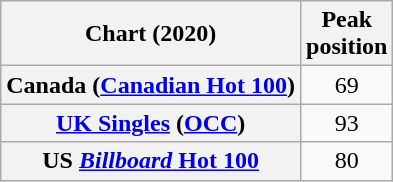<table class="wikitable sortable plainrowheaders" style="text-align:center">
<tr>
<th scope="col">Chart (2020)</th>
<th scope="col">Peak<br>position</th>
</tr>
<tr>
<th scope="row">Canada (<a href='#'>Canadian Hot 100</a>)</th>
<td>69</td>
</tr>
<tr>
<th scope="row"><a href='#'>UK Singles</a> (<a href='#'>OCC</a>)</th>
<td>93</td>
</tr>
<tr>
<th scope="row">US <a href='#'><em>Billboard</em> Hot 100</a></th>
<td>80</td>
</tr>
</table>
